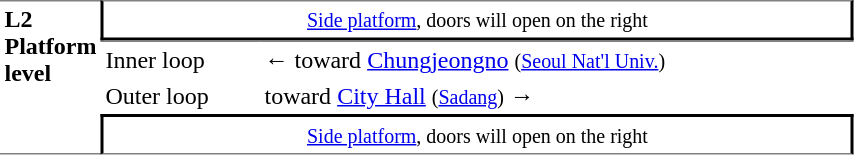<table table border=0 cellspacing=0 cellpadding=3>
<tr>
<td style="border-top:solid 1px gray;border-bottom:solid 1px gray;" width=50 rowspan=10 valign=top><strong>L2<br>Platform level</strong></td>
<td style="border-top:solid 1px gray;border-right:solid 2px black;border-left:solid 2px black;border-bottom:solid 2px black;text-align:center;" colspan=2><small><a href='#'>Side platform</a>, doors will open on the right </small></td>
</tr>
<tr>
<td style="border-bottom:solid 0px gray;border-top:solid 1px gray;" width=100>Inner loop</td>
<td style="border-bottom:solid 0px gray;border-top:solid 1px gray;" width=390>←  toward <a href='#'>Chungjeongno</a> <small>(<a href='#'>Seoul Nat'l Univ.</a>)</small></td>
</tr>
<tr>
<td>Outer loop</td>
<td>  toward <a href='#'>City Hall</a> <small>(<a href='#'>Sadang</a>)</small> →</td>
</tr>
<tr>
<td style="border-top:solid 2px black;border-right:solid 2px black;border-left:solid 2px black;border-bottom:solid 1px gray;text-align:center;" colspan=2><small><a href='#'>Side platform</a>, doors will open on the right </small></td>
</tr>
</table>
